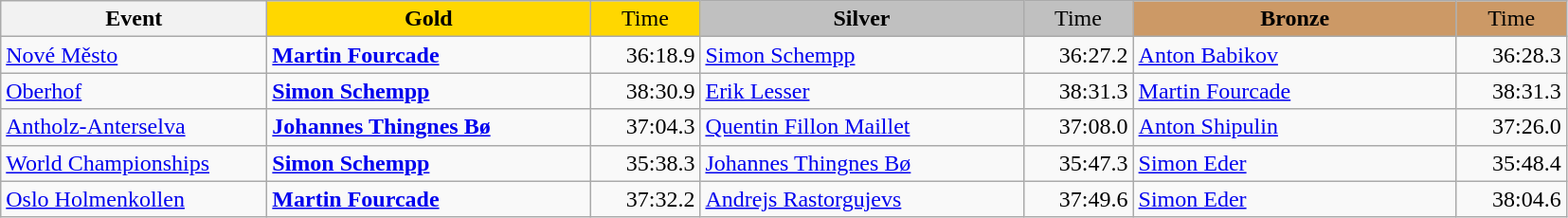<table class="wikitable">
<tr>
<th width="180">Event</th>
<th width="220" style="background:gold">Gold</th>
<th width="70" style="background:gold;font-weight:normal">Time</th>
<th width="220" style="background:silver">Silver</th>
<th width="70" style="background:silver;font-weight:normal">Time</th>
<th width="220" style="background:#CC9966">Bronze</th>
<th width="70" style="background:#CC9966;font-weight:normal">Time</th>
</tr>
<tr>
<td><a href='#'>Nové Město</a><br></td>
<td><strong><a href='#'>Martin Fourcade</a></strong><br></td>
<td align="right">36:18.9 <br> </td>
<td><a href='#'>Simon Schempp</a><br></td>
<td align="right">36:27.2 <br> </td>
<td><a href='#'>Anton Babikov</a><br></td>
<td align="right">36:28.3 <br> </td>
</tr>
<tr>
<td><a href='#'>Oberhof</a><br></td>
<td><strong><a href='#'>Simon Schempp</a></strong><br></td>
<td align="right">38:30.9 <br> </td>
<td><a href='#'>Erik Lesser</a><br></td>
<td align="right">38:31.3 <br> </td>
<td><a href='#'>Martin Fourcade</a><br></td>
<td align="right">38:31.3 <br> </td>
</tr>
<tr>
<td><a href='#'>Antholz-Anterselva</a><br></td>
<td><strong><a href='#'>Johannes Thingnes Bø</a></strong><br></td>
<td align="right">37:04.3 <br> </td>
<td><a href='#'>Quentin Fillon Maillet</a><br></td>
<td align="right">37:08.0 <br> </td>
<td><a href='#'>Anton Shipulin</a><br></td>
<td align="right">37:26.0 <br> </td>
</tr>
<tr>
<td><a href='#'>World Championships</a><br></td>
<td><strong><a href='#'>Simon Schempp</a></strong><br></td>
<td align="right">35:38.3 <br> </td>
<td><a href='#'>Johannes Thingnes Bø</a><br></td>
<td align="right">35:47.3 <br> </td>
<td><a href='#'>Simon Eder</a><br></td>
<td align="right">35:48.4 <br> </td>
</tr>
<tr>
<td><a href='#'>Oslo Holmenkollen</a><br></td>
<td><strong><a href='#'>Martin Fourcade</a></strong><br></td>
<td align="right">37:32.2 <br> </td>
<td><a href='#'>Andrejs Rastorgujevs</a><br></td>
<td align="right">37:49.6 <br> </td>
<td><a href='#'>Simon Eder</a><br></td>
<td align="right">38:04.6 <br> </td>
</tr>
</table>
